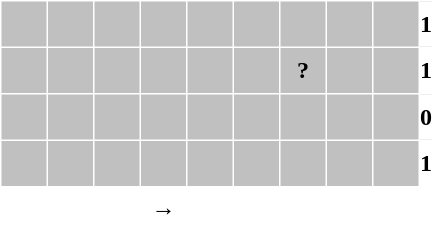<table border="0" cellpadding="0" cellspacing="1" style="text-align:center; background-color: white; color: black;">
<tr style="height:30px; background-color: silver;">
<td style="width:30px;"> </td>
<td style="width:30px;"> </td>
<td style="width:30px;"> </td>
<td style="width:30px;"></td>
<td style="width:30px;"> </td>
<td style="width:30px;"> </td>
<td style="width:30px;"></td>
<td style="width:30px;"> </td>
<td style="width:30px;"> </td>
<td style="background-color: white;"><strong>1</strong></td>
</tr>
<tr style="height:30px; background-color: silver;">
<td style="width:30px;"> </td>
<td style="width:30px;"> </td>
<td style="width:30px;"> </td>
<td style="width:30px;"></td>
<td style="width:30px;"> </td>
<td style="width:30px;"> </td>
<td style="width:30px;"><strong>?</strong></td>
<td style="width:30px;"> </td>
<td style="width:30px;"> </td>
<td style="background-color: white;"><strong>1</strong></td>
</tr>
<tr style="height:30px; background-color: silver;">
<td style="width:30px;"> </td>
<td style="width:30px;"> </td>
<td style="width:30px;"> </td>
<td style="width:30px;"> </td>
<td style="width:30px;"> </td>
<td style="width:30px;"> </td>
<td style="width:30px;"> </td>
<td style="width:30px;"> </td>
<td style="width:30px;"> </td>
<td style="background-color: white;"><strong>0</strong></td>
</tr>
<tr style="height:30px; background-color: silver;">
<td style="width:30px;"> </td>
<td style="width:30px;"> </td>
<td style="width:30px;"> </td>
<td style="width:30px;"></td>
<td style="width:30px;"> </td>
<td style="width:30px;"> </td>
<td style="width:30px;"></td>
<td style="width:30px;"> </td>
<td style="width:30px;"> </td>
<td style="background-color: white;"><strong>1</strong></td>
</tr>
<tr style="height:30px; background-color:white; color: black;">
<td style="width:30px;"> </td>
<td style="width:30px;"> </td>
<td style="width:30px;"> </td>
<td style="width:30px;">→</td>
<td style="width:30px;"></td>
<td style="width:30px;"> </td>
<td style="width:30px;"> </td>
<td style="width:30px;"> </td>
<td style="width:30px;"></td>
</tr>
</table>
